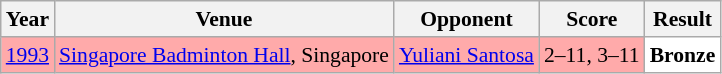<table class="sortable wikitable" style="font-size: 90%;">
<tr>
<th>Year</th>
<th>Venue</th>
<th>Opponent</th>
<th>Score</th>
<th>Result</th>
</tr>
<tr style="background:#FFAAAA">
<td align="center"><a href='#'>1993</a></td>
<td align="left"><a href='#'>Singapore Badminton Hall</a>, Singapore</td>
<td align="left"> <a href='#'>Yuliani Santosa</a></td>
<td align="left">2–11, 3–11</td>
<td style="text-align: center; background:white"> <strong>Bronze</strong></td>
</tr>
</table>
